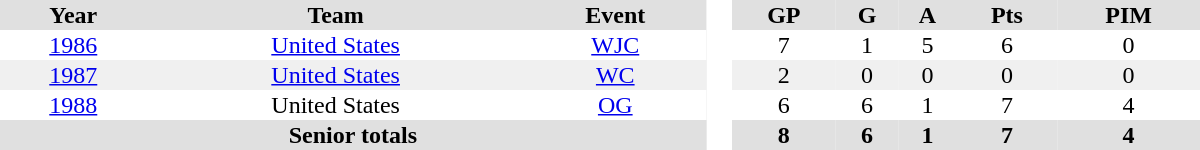<table border="0" cellpadding="1" cellspacing="0" style="text-align:center; width:50em">
<tr ALIGN="center" bgcolor="#e0e0e0">
<th>Year</th>
<th>Team</th>
<th>Event</th>
<th ALIGN="center" rowspan="99" bgcolor="#ffffff"> </th>
<th>GP</th>
<th>G</th>
<th>A</th>
<th>Pts</th>
<th>PIM</th>
</tr>
<tr>
<td><a href='#'>1986</a></td>
<td><a href='#'>United States</a></td>
<td><a href='#'>WJC</a></td>
<td>7</td>
<td>1</td>
<td>5</td>
<td>6</td>
<td>0</td>
</tr>
<tr bgcolor="#f0f0f0">
<td><a href='#'>1987</a></td>
<td><a href='#'>United States</a></td>
<td><a href='#'>WC</a></td>
<td>2</td>
<td>0</td>
<td>0</td>
<td>0</td>
<td>0</td>
</tr>
<tr>
<td><a href='#'>1988</a></td>
<td>United States</td>
<td><a href='#'>OG</a></td>
<td>6</td>
<td>6</td>
<td>1</td>
<td>7</td>
<td>4</td>
</tr>
<tr style="background:#e0e0e0;">
<th colspan="3">Senior totals</th>
<th>8</th>
<th>6</th>
<th>1</th>
<th>7</th>
<th>4</th>
</tr>
</table>
